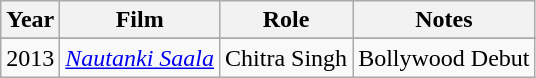<table class="wikitable sortable">
<tr style="text-align:center;">
<th>Year</th>
<th>Film</th>
<th>Role</th>
<th>Notes</th>
</tr>
<tr>
</tr>
<tr>
<td>2013</td>
<td><em><a href='#'>Nautanki Saala</a></em></td>
<td>Chitra Singh</td>
<td>Bollywood Debut</td>
</tr>
</table>
